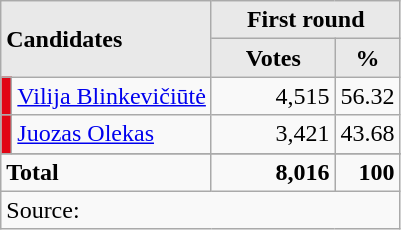<table class="wikitable" style="text-align:left">
<tr>
<th style="background-color:#E9E9E9;text-align:left;" colspan=2 rowspan=2>Candidates</th>
<th style="background-color:#E9E9E9;text-align:center;" colspan=2>First round</th>
</tr>
<tr>
<th style="background-color:#E9E9E9;text-align:center;width:75px;">Votes</th>
<th style="background-color:#E9E9E9;text-align:center;width:30px;">%</th>
</tr>
<tr>
<td style="background-color:#E10514"></td>
<td style="text-align:left;"><a href='#'>Vilija Blinkevičiūtė</a></td>
<td style="text-align:right;">4,515</td>
<td style="text-align:right;">56.32</td>
</tr>
<tr>
<td style="background-color:#E10514"></td>
<td style="text-align:left;"><a href='#'>Juozas Olekas</a></td>
<td style="text-align:right;">3,421</td>
<td style="text-align:right;">43.68</td>
</tr>
<tr>
</tr>
<tr style="text-align:right;">
<td colspan="2" style="text-align:left;"><strong>Total</strong></td>
<td><strong>8,016</strong></td>
<td><strong>100</strong></td>
</tr>
<tr>
<td style="text-align:left;" colspan="8">Source: </td>
</tr>
</table>
